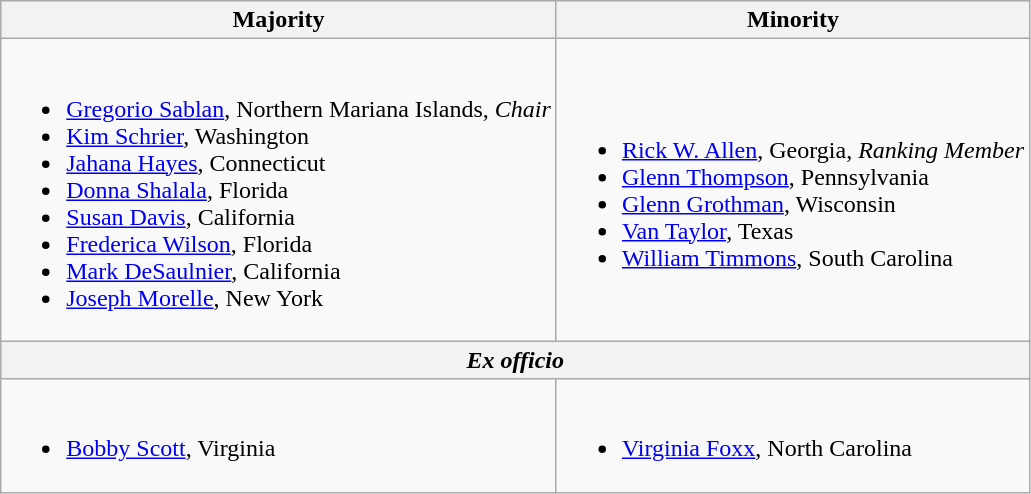<table class=wikitable>
<tr>
<th>Majority</th>
<th>Minority</th>
</tr>
<tr>
<td><br><ul><li><span><a href='#'>Gregorio Sablan</a>, Northern Mariana Islands, <em>Chair</em></span></li><li><a href='#'>Kim Schrier</a>, Washington</li><li><a href='#'>Jahana Hayes</a>, Connecticut</li><li><a href='#'>Donna Shalala</a>, Florida</li><li><a href='#'>Susan Davis</a>, California</li><li><a href='#'>Frederica Wilson</a>, Florida</li><li><a href='#'>Mark DeSaulnier</a>, California</li><li><a href='#'>Joseph Morelle</a>, New York</li></ul></td>
<td><br><ul><li><a href='#'>Rick W. Allen</a>, Georgia, <em>Ranking Member</em></li><li><a href='#'>Glenn Thompson</a>, Pennsylvania</li><li><a href='#'>Glenn Grothman</a>, Wisconsin</li><li><a href='#'>Van Taylor</a>, Texas</li><li><a href='#'>William Timmons</a>, South Carolina</li></ul></td>
</tr>
<tr>
<th colspan=2><em>Ex officio</em></th>
</tr>
<tr>
<td><br><ul><li><a href='#'>Bobby Scott</a>, Virginia</li></ul></td>
<td><br><ul><li><a href='#'>Virginia Foxx</a>, North Carolina</li></ul></td>
</tr>
</table>
